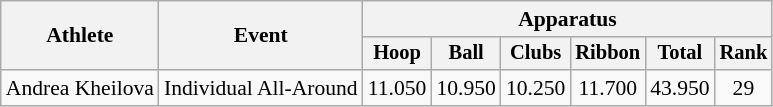<table class=wikitable style="font-size:90%">
<tr>
<th rowspan=2>Athlete</th>
<th rowspan=2>Event</th>
<th colspan=6>Apparatus</th>
</tr>
<tr style="font-size:95%">
<th>Hoop</th>
<th>Ball</th>
<th>Clubs</th>
<th>Ribbon</th>
<th>Total</th>
<th>Rank</th>
</tr>
<tr align=center>
<td align=left>Andrea Kheilova</td>
<td align=left>Individual All-Around</td>
<td>11.050</td>
<td>10.950</td>
<td>10.250</td>
<td>11.700</td>
<td>43.950</td>
<td>29</td>
</tr>
</table>
